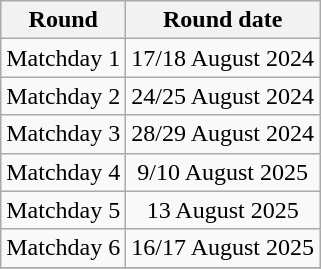<table class="wikitable" style="text-align:center">
<tr>
<th>Round</th>
<th>Round date</th>
</tr>
<tr>
<td>Matchday 1</td>
<td>17/18 August 2024</td>
</tr>
<tr>
<td>Matchday 2</td>
<td>24/25 August 2024</td>
</tr>
<tr>
<td>Matchday 3</td>
<td>28/29 August 2024</td>
</tr>
<tr>
<td>Matchday 4</td>
<td>9/10 August 2025</td>
</tr>
<tr>
<td>Matchday 5</td>
<td>13 August 2025</td>
</tr>
<tr>
<td>Matchday 6</td>
<td>16/17 August 2025</td>
</tr>
<tr>
</tr>
</table>
